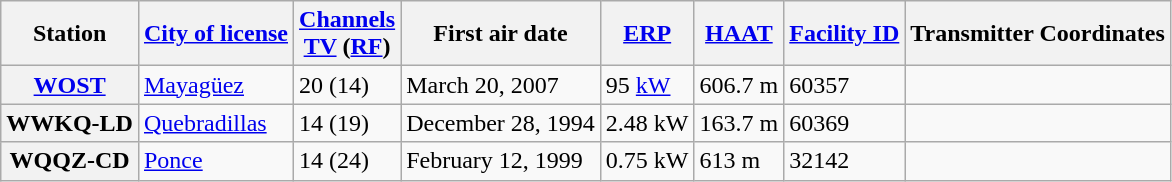<table class="wikitable">
<tr>
<th>Station</th>
<th><a href='#'>City of license</a></th>
<th><a href='#'>Channels</a><br><a href='#'>TV</a> (<a href='#'>RF</a>)</th>
<th>First air date</th>
<th><a href='#'>ERP</a></th>
<th><a href='#'>HAAT</a></th>
<th><a href='#'>Facility ID</a></th>
<th>Transmitter Coordinates</th>
</tr>
<tr style="vertical-align: top; text-align: left;">
<th><a href='#'>WOST</a></th>
<td><a href='#'>Mayagüez</a></td>
<td>20 (14)</td>
<td>March 20, 2007</td>
<td>95 <a href='#'>kW</a></td>
<td>606.7 m</td>
<td>60357</td>
<td></td>
</tr>
<tr style="vertical-align: top; text-align: left;">
<th>WWKQ-LD</th>
<td><a href='#'>Quebradillas</a></td>
<td>14 (19)</td>
<td>December 28, 1994</td>
<td>2.48 kW</td>
<td>163.7 m</td>
<td>60369</td>
<td></td>
</tr>
<tr style="vertical-align: top; text-align: left;">
<th>WQQZ-CD</th>
<td><a href='#'>Ponce</a></td>
<td>14 (24)</td>
<td>February 12, 1999</td>
<td>0.75 kW</td>
<td>613 m</td>
<td>32142</td>
<td></td>
</tr>
</table>
